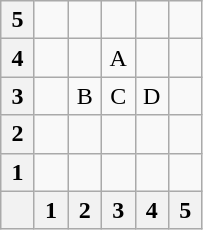<table class="wikitable" style="text-align:center">
<tr>
<th>5</th>
<td></td>
<td></td>
<td></td>
<td></td>
<td></td>
</tr>
<tr>
<th>4</th>
<td></td>
<td></td>
<td>A</td>
<td></td>
<td></td>
</tr>
<tr>
<th>3</th>
<td></td>
<td>B</td>
<td>C</td>
<td>D</td>
<td></td>
</tr>
<tr>
<th>2</th>
<td></td>
<td></td>
<td></td>
<td></td>
<td></td>
</tr>
<tr>
<th>1</th>
<td></td>
<td></td>
<td></td>
<td></td>
<td></td>
</tr>
<tr>
<th width="15"></th>
<th style="width:15px;">1</th>
<th style="width:15px;">2</th>
<th style="width:15px;">3</th>
<th style="width:15px;">4</th>
<th style="width:15px;">5</th>
</tr>
</table>
